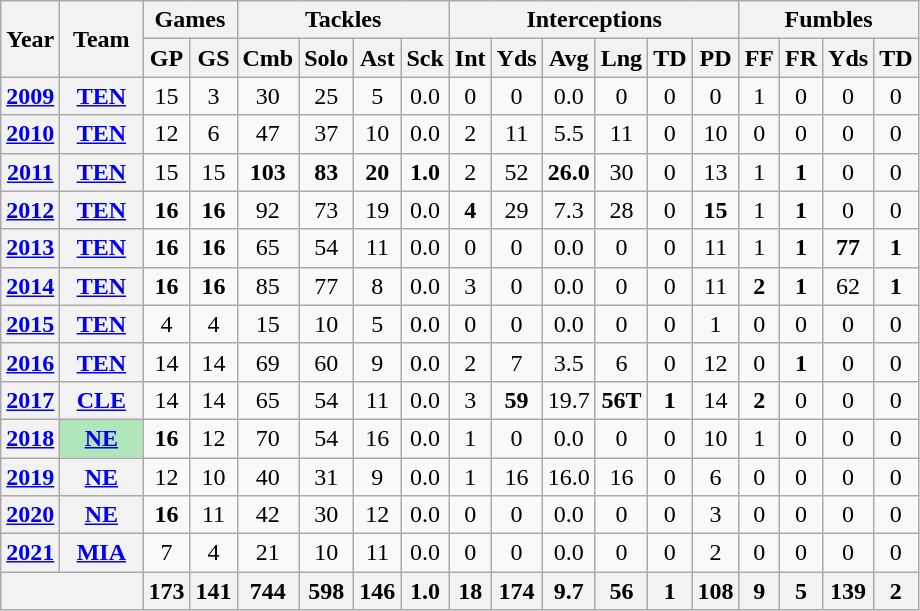<table class="wikitable" style="text-align: center;">
<tr>
<th rowspan="2">Year</th>
<th rowspan="2">Team</th>
<th colspan="2">Games</th>
<th colspan="4">Tackles</th>
<th colspan="6">Interceptions</th>
<th colspan="4">Fumbles</th>
</tr>
<tr>
<th>GP</th>
<th>GS</th>
<th>Cmb</th>
<th>Solo</th>
<th>Ast</th>
<th>Sck</th>
<th>Int</th>
<th>Yds</th>
<th>Avg</th>
<th>Lng</th>
<th>TD</th>
<th>PD</th>
<th>FF</th>
<th>FR</th>
<th>Yds</th>
<th>TD</th>
</tr>
<tr>
<th><a href='#'>2009</a></th>
<th><a href='#'>TEN</a></th>
<td>15</td>
<td>3</td>
<td>30</td>
<td>25</td>
<td>5</td>
<td>0.0</td>
<td>0</td>
<td>0</td>
<td>0.0</td>
<td>0</td>
<td>0</td>
<td>0</td>
<td>1</td>
<td>0</td>
<td>0</td>
<td>0</td>
</tr>
<tr>
<th><a href='#'>2010</a></th>
<th><a href='#'>TEN</a></th>
<td>12</td>
<td>6</td>
<td>47</td>
<td>37</td>
<td>10</td>
<td>0.0</td>
<td>2</td>
<td>11</td>
<td>5.5</td>
<td>11</td>
<td>0</td>
<td>10</td>
<td>0</td>
<td>0</td>
<td>0</td>
<td>0</td>
</tr>
<tr>
<th><a href='#'>2011</a></th>
<th><a href='#'>TEN</a></th>
<td>15</td>
<td>15</td>
<td><strong>103</strong></td>
<td><strong>83</strong></td>
<td><strong>20</strong></td>
<td><strong>1.0</strong></td>
<td>2</td>
<td>52</td>
<td><strong>26.0</strong></td>
<td>30</td>
<td>0</td>
<td>13</td>
<td>1</td>
<td><strong>1</strong></td>
<td>0</td>
<td>0</td>
</tr>
<tr>
<th><a href='#'>2012</a></th>
<th><a href='#'>TEN</a></th>
<td><strong>16</strong></td>
<td><strong>16</strong></td>
<td>92</td>
<td>73</td>
<td>19</td>
<td>0.0</td>
<td><strong>4</strong></td>
<td>29</td>
<td>7.3</td>
<td>28</td>
<td>0</td>
<td><strong>15</strong></td>
<td>1</td>
<td><strong>1</strong></td>
<td>0</td>
<td>0</td>
</tr>
<tr>
<th><a href='#'>2013</a></th>
<th><a href='#'>TEN</a></th>
<td><strong>16</strong></td>
<td><strong>16</strong></td>
<td>65</td>
<td>54</td>
<td>11</td>
<td>0.0</td>
<td>0</td>
<td>0</td>
<td>0.0</td>
<td>0</td>
<td>0</td>
<td>11</td>
<td>1</td>
<td><strong>1</strong></td>
<td><strong>77</strong></td>
<td><strong>1</strong></td>
</tr>
<tr>
<th><a href='#'>2014</a></th>
<th><a href='#'>TEN</a></th>
<td><strong>16</strong></td>
<td><strong>16</strong></td>
<td>85</td>
<td>77</td>
<td>8</td>
<td>0.0</td>
<td>3</td>
<td>0</td>
<td>0.0</td>
<td>0</td>
<td>0</td>
<td>11</td>
<td><strong>2</strong></td>
<td><strong>1</strong></td>
<td>62</td>
<td><strong>1</strong></td>
</tr>
<tr>
<th><a href='#'>2015</a></th>
<th><a href='#'>TEN</a></th>
<td>4</td>
<td>4</td>
<td>15</td>
<td>10</td>
<td>5</td>
<td>0.0</td>
<td>0</td>
<td>0</td>
<td>0.0</td>
<td>0</td>
<td>0</td>
<td>1</td>
<td>0</td>
<td>0</td>
<td>0</td>
<td>0</td>
</tr>
<tr>
<th><a href='#'>2016</a></th>
<th><a href='#'>TEN</a></th>
<td>14</td>
<td>14</td>
<td>69</td>
<td>60</td>
<td>9</td>
<td>0.0</td>
<td>2</td>
<td>7</td>
<td>3.5</td>
<td>6</td>
<td>0</td>
<td>12</td>
<td>0</td>
<td><strong>1</strong></td>
<td>0</td>
<td>0</td>
</tr>
<tr>
<th><a href='#'>2017</a></th>
<th><a href='#'>CLE</a></th>
<td>14</td>
<td>14</td>
<td>65</td>
<td>54</td>
<td>11</td>
<td>0.0</td>
<td>3</td>
<td><strong>59</strong></td>
<td>19.7</td>
<td><strong>56T</strong></td>
<td><strong>1</strong></td>
<td>14</td>
<td><strong>2</strong></td>
<td>0</td>
<td>0</td>
<td>0</td>
</tr>
<tr>
<th><a href='#'>2018</a></th>
<th style="background:#afe6ba; width:3em;"><a href='#'>NE</a></th>
<td><strong>16</strong></td>
<td>12</td>
<td>70</td>
<td>54</td>
<td>16</td>
<td>0.0</td>
<td>1</td>
<td>0</td>
<td>0.0</td>
<td>0</td>
<td>0</td>
<td>10</td>
<td>1</td>
<td>0</td>
<td>0</td>
<td>0</td>
</tr>
<tr>
<th><a href='#'>2019</a></th>
<th><a href='#'>NE</a></th>
<td>12</td>
<td>10</td>
<td>40</td>
<td>31</td>
<td>9</td>
<td>0.0</td>
<td>1</td>
<td>16</td>
<td>16.0</td>
<td>16</td>
<td>0</td>
<td>6</td>
<td>0</td>
<td>0</td>
<td>0</td>
<td>0</td>
</tr>
<tr>
<th><a href='#'>2020</a></th>
<th><a href='#'>NE</a></th>
<td><strong>16</strong></td>
<td>11</td>
<td>42</td>
<td>30</td>
<td>12</td>
<td>0.0</td>
<td>0</td>
<td>0</td>
<td>0.0</td>
<td>0</td>
<td>0</td>
<td>3</td>
<td>0</td>
<td>0</td>
<td>0</td>
<td>0</td>
</tr>
<tr>
<th><a href='#'>2021</a></th>
<th><a href='#'>MIA</a></th>
<td>7</td>
<td>4</td>
<td>21</td>
<td>10</td>
<td>11</td>
<td>0.0</td>
<td>0</td>
<td>0</td>
<td>0.0</td>
<td>0</td>
<td>0</td>
<td>2</td>
<td>0</td>
<td>0</td>
<td>0</td>
<td>0</td>
</tr>
<tr>
<th colspan="2"></th>
<th>173</th>
<th>141</th>
<th>744</th>
<th>598</th>
<th>146</th>
<th>1.0</th>
<th>18</th>
<th>174</th>
<th>9.7</th>
<th>56</th>
<th>1</th>
<th>108</th>
<th>9</th>
<th>5</th>
<th>139</th>
<th>2</th>
</tr>
</table>
